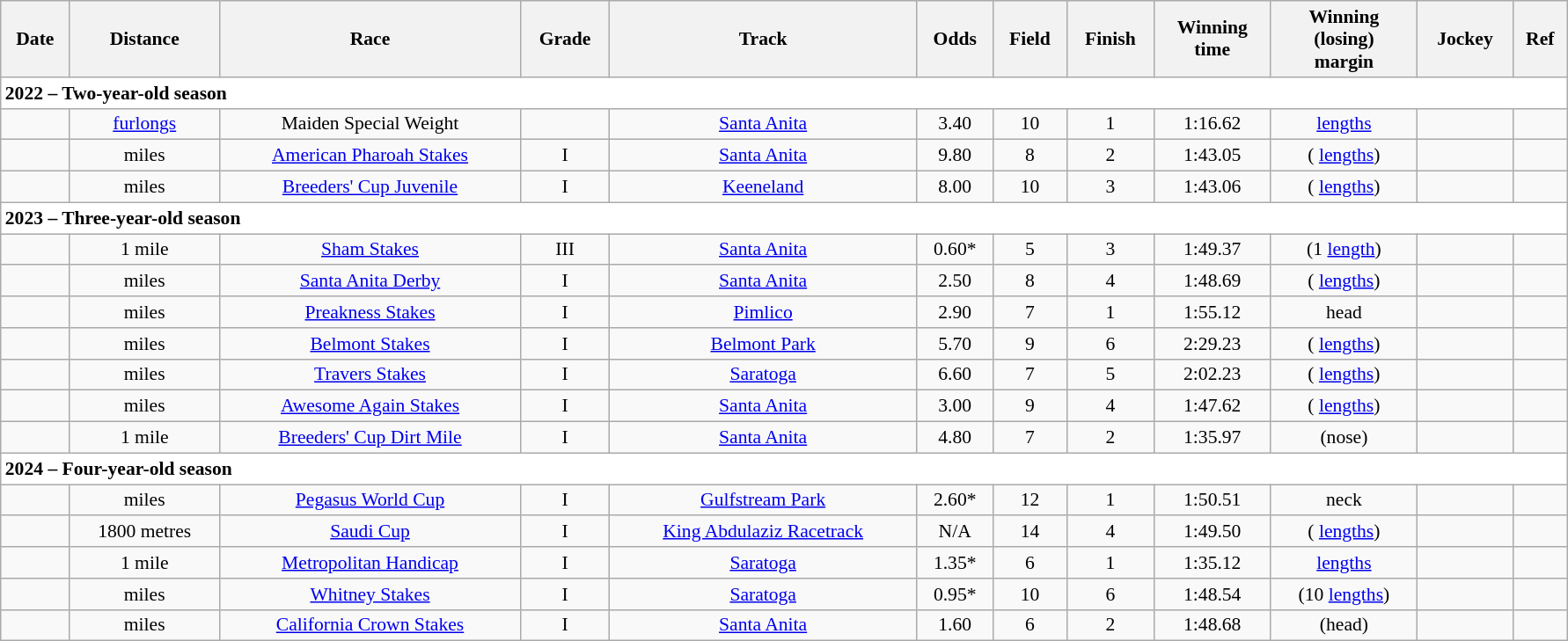<table class = "wikitable sortable" style="text-align:center; width:94%; font-size:90%">
<tr>
<th scope="col">Date</th>
<th scope="col">Distance</th>
<th scope="col">Race</th>
<th scope="col">Grade</th>
<th scope="col">Track</th>
<th scope="col">Odds</th>
<th scope="col">Field</th>
<th scope="col">Finish</th>
<th scope="col">Winning<br>time</th>
<th scope="col">Winning<br>(losing)<br>margin</th>
<th scope="col">Jockey</th>
<th scope="col" class="unsortable">Ref</th>
</tr>
<tr style="background-color:white">
<td align="left" colspan=12><strong>2022 – Two-year-old season</strong></td>
</tr>
<tr>
<td></td>
<td>  <a href='#'>furlongs</a></td>
<td>Maiden Special Weight</td>
<td></td>
<td><a href='#'>Santa Anita</a></td>
<td>3.40</td>
<td>10</td>
<td>1</td>
<td>1:16.62</td>
<td> <a href='#'>lengths</a></td>
<td></td>
<td></td>
</tr>
<tr>
<td></td>
<td>  miles</td>
<td><a href='#'>American Pharoah Stakes</a></td>
<td> I</td>
<td><a href='#'>Santa Anita</a></td>
<td>9.80</td>
<td>8</td>
<td>2</td>
<td>1:43.05</td>
<td>( <a href='#'>lengths</a>)</td>
<td></td>
<td></td>
</tr>
<tr>
<td></td>
<td>  miles</td>
<td><a href='#'>Breeders' Cup Juvenile</a></td>
<td>I</td>
<td><a href='#'>Keeneland</a></td>
<td>8.00</td>
<td>10</td>
<td>3</td>
<td>1:43.06</td>
<td> ( <a href='#'>lengths</a>)</td>
<td></td>
<td></td>
</tr>
<tr style="background-color:white">
<td align="left" colspan=12><strong>2023 – Three-year-old season</strong></td>
</tr>
<tr>
<td></td>
<td> 1 mile</td>
<td><a href='#'>Sham Stakes</a></td>
<td>III</td>
<td><a href='#'>Santa Anita</a></td>
<td>0.60*</td>
<td>5</td>
<td>3</td>
<td>1:49.37</td>
<td>  (1 <a href='#'>length</a>)</td>
<td></td>
<td></td>
</tr>
<tr>
<td></td>
<td>  miles</td>
<td><a href='#'>Santa Anita Derby</a></td>
<td>I</td>
<td><a href='#'>Santa Anita</a></td>
<td>2.50</td>
<td>8</td>
<td>4</td>
<td>1:48.69</td>
<td> ( <a href='#'>lengths</a>)</td>
<td></td>
<td></td>
</tr>
<tr>
<td></td>
<td>  miles</td>
<td><a href='#'>Preakness Stakes</a></td>
<td>I</td>
<td><a href='#'>Pimlico</a></td>
<td>2.90</td>
<td>7</td>
<td>1</td>
<td>1:55.12</td>
<td>head</td>
<td></td>
<td></td>
</tr>
<tr>
<td></td>
<td>  miles</td>
<td><a href='#'>Belmont Stakes</a></td>
<td>I</td>
<td><a href='#'>Belmont Park</a></td>
<td>5.70</td>
<td>9</td>
<td>6</td>
<td>2:29.23</td>
<td>  ( <a href='#'>lengths</a>)</td>
<td></td>
<td></td>
</tr>
<tr>
<td></td>
<td>  miles</td>
<td><a href='#'>Travers Stakes</a></td>
<td>I</td>
<td><a href='#'>Saratoga</a></td>
<td>6.60</td>
<td>7</td>
<td>5</td>
<td>2:02.23</td>
<td>  ( <a href='#'>lengths</a>)</td>
<td></td>
<td></td>
</tr>
<tr>
<td></td>
<td>  miles</td>
<td><a href='#'>Awesome Again Stakes</a></td>
<td>I</td>
<td><a href='#'>Santa Anita</a></td>
<td>3.00</td>
<td>9</td>
<td>4</td>
<td>1:47.62</td>
<td>  ( <a href='#'>lengths</a>)</td>
<td></td>
<td></td>
</tr>
<tr>
<td></td>
<td> 1 mile</td>
<td><a href='#'>Breeders' Cup Dirt Mile</a></td>
<td>I</td>
<td><a href='#'>Santa Anita</a></td>
<td>4.80</td>
<td>7</td>
<td>2</td>
<td>1:35.97</td>
<td> (nose)</td>
<td></td>
<td></td>
</tr>
<tr style="background-color:white">
<td align="left" colspan=12><strong>2024 – Four-year-old season</strong></td>
</tr>
<tr>
<td></td>
<td>  miles</td>
<td><a href='#'>Pegasus World Cup</a></td>
<td> I</td>
<td><a href='#'>Gulfstream Park</a></td>
<td>2.60*</td>
<td>12</td>
<td>1</td>
<td>1:50.51</td>
<td> neck</td>
<td></td>
<td></td>
</tr>
<tr>
<td></td>
<td> 1800 metres</td>
<td><a href='#'>Saudi Cup</a></td>
<td> I</td>
<td><a href='#'>King Abdulaziz Racetrack</a></td>
<td> N/A</td>
<td>14</td>
<td>4</td>
<td>1:49.50</td>
<td>( <a href='#'>lengths</a>)</td>
<td></td>
<td></td>
</tr>
<tr>
<td></td>
<td> 1 mile</td>
<td><a href='#'>Metropolitan Handicap</a></td>
<td>I</td>
<td><a href='#'>Saratoga</a></td>
<td>1.35*</td>
<td>6</td>
<td>1</td>
<td>1:35.12</td>
<td>  <a href='#'>lengths</a></td>
<td></td>
<td></td>
</tr>
<tr>
<td></td>
<td>  miles</td>
<td><a href='#'>Whitney Stakes</a></td>
<td>I</td>
<td><a href='#'>Saratoga</a></td>
<td>0.95*</td>
<td>10</td>
<td>6</td>
<td>1:48.54</td>
<td>  (10 <a href='#'>lengths</a>)</td>
<td></td>
<td></td>
</tr>
<tr>
<td></td>
<td>  miles</td>
<td><a href='#'>California Crown Stakes</a></td>
<td>I</td>
<td><a href='#'>Santa Anita</a></td>
<td>1.60</td>
<td>6</td>
<td>2</td>
<td>1:48.68</td>
<td>  (head)</td>
<td></td>
<td></td>
</tr>
</table>
